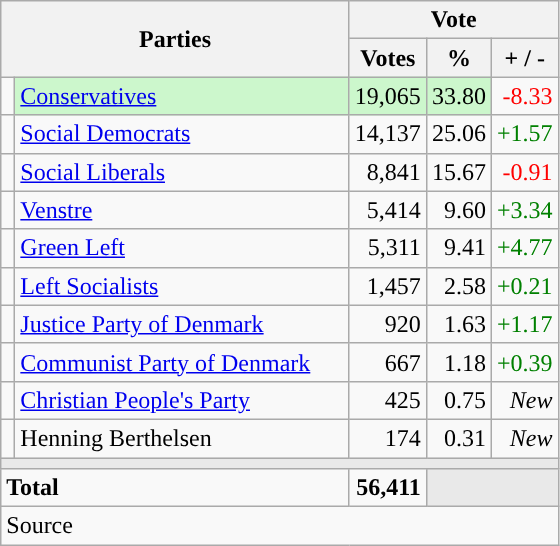<table class="wikitable" style="text-align:right;">
<tr>
<th style="text-align:centre;" rowspan="2" colspan="2" width="225">Parties</th>
<th colspan="3">Vote</th>
</tr>
<tr>
<th width="15">Votes</th>
<th width="15">%</th>
<th width="15">+ / -</th>
</tr>
<tr>
<td width="2" style="color:inherit;background:"></td>
<td bgcolor=#ccf7cc  align="left"><a href='#'>Conservatives</a></td>
<td bgcolor=#ccf7cc>19,065</td>
<td bgcolor=#ccf7cc>33.80</td>
<td style=color:red;>-8.33</td>
</tr>
<tr>
<td width="2" style="color:inherit;background:"></td>
<td align="left"><a href='#'>Social Democrats</a></td>
<td>14,137</td>
<td>25.06</td>
<td style=color:green;>+1.57</td>
</tr>
<tr>
<td width="2" style="color:inherit;background:"></td>
<td align="left"><a href='#'>Social Liberals</a></td>
<td>8,841</td>
<td>15.67</td>
<td style=color:red;>-0.91</td>
</tr>
<tr>
<td width="2" style="color:inherit;background:"></td>
<td align="left"><a href='#'>Venstre</a></td>
<td>5,414</td>
<td>9.60</td>
<td style=color:green;>+3.34</td>
</tr>
<tr>
<td width="2" style="color:inherit;background:"></td>
<td align="left"><a href='#'>Green Left</a></td>
<td>5,311</td>
<td>9.41</td>
<td style=color:green;>+4.77</td>
</tr>
<tr>
<td width="2" style="color:inherit;background:"></td>
<td align="left"><a href='#'>Left Socialists</a></td>
<td>1,457</td>
<td>2.58</td>
<td style=color:green;>+0.21</td>
</tr>
<tr>
<td width="2" style="color:inherit;background:"></td>
<td align="left"><a href='#'>Justice Party of Denmark</a></td>
<td>920</td>
<td>1.63</td>
<td style=color:green;>+1.17</td>
</tr>
<tr>
<td width="2" style="color:inherit;background:"></td>
<td align="left"><a href='#'>Communist Party of Denmark</a></td>
<td>667</td>
<td>1.18</td>
<td style=color:green;>+0.39</td>
</tr>
<tr>
<td width="2" style="color:inherit;background:"></td>
<td align="left"><a href='#'>Christian People's Party</a></td>
<td>425</td>
<td>0.75</td>
<td><em>New</em></td>
</tr>
<tr>
<td width="2" style="color:inherit;background:"></td>
<td align="left">Henning Berthelsen</td>
<td>174</td>
<td>0.31</td>
<td><em>New</em></td>
</tr>
<tr>
<td colspan="7" bgcolor="#E9E9E9"></td>
</tr>
<tr>
<td align="left" colspan="2"><strong>Total</strong></td>
<td><strong>56,411</strong></td>
<td bgcolor="#E9E9E9" colspan="2"></td>
</tr>
<tr>
<td align="left" colspan="6">Source</td>
</tr>
</table>
